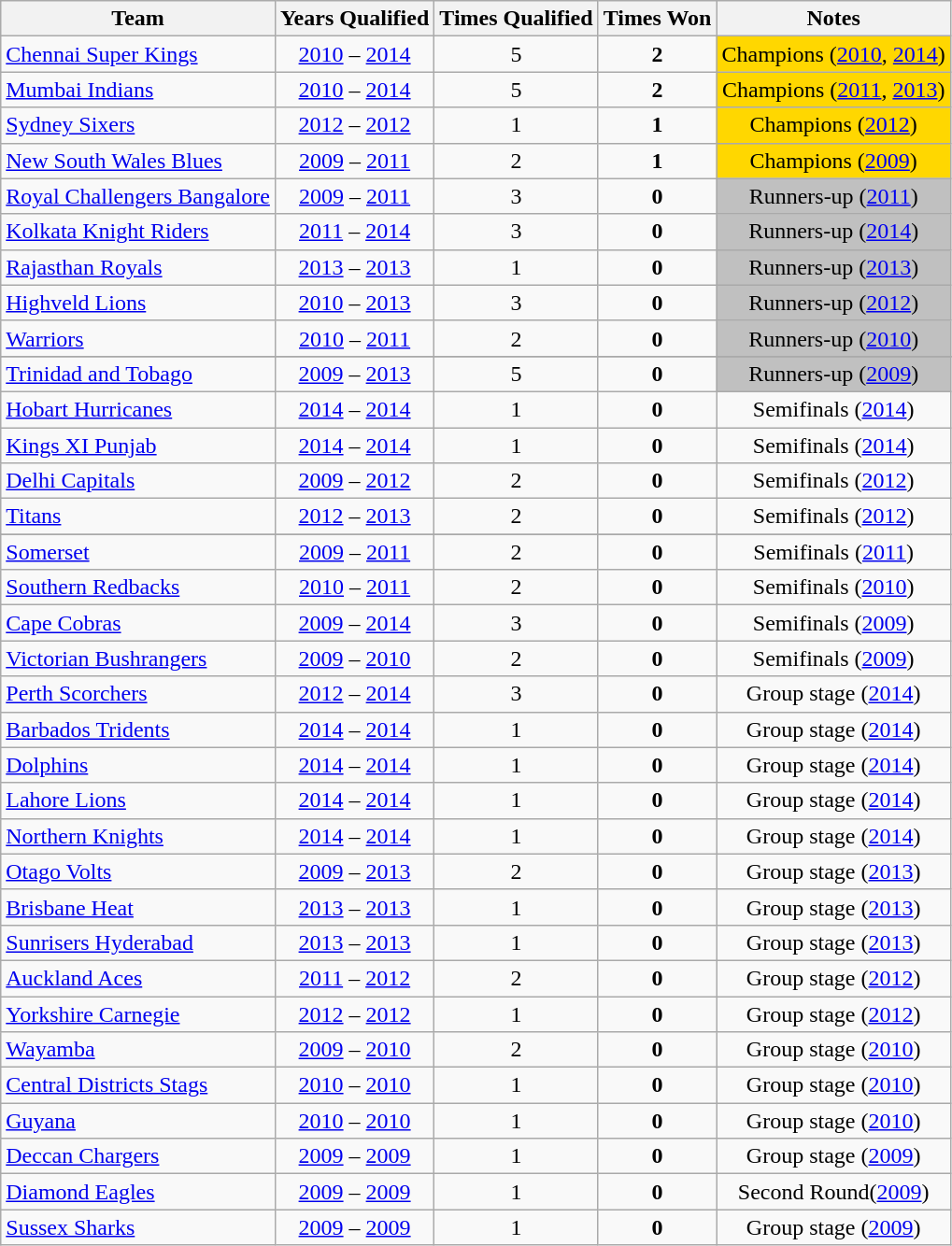<table class="wikitable sortable" style="text-align:center">
<tr>
<th rowspan=1>Team</th>
<th rowspan=1>Years Qualified</th>
<th rowspan=1>Times Qualified</th>
<th rowspan=1>Times Won</th>
<th rowspan=1>Notes</th>
</tr>
<tr>
<td style="text-align:left"><a href='#'>Chennai Super Kings</a></td>
<td><a href='#'>2010</a> – <a href='#'>2014</a></td>
<td>5</td>
<td><strong>2</strong></td>
<td bgcolor=gold>Champions (<a href='#'>2010</a>, <a href='#'>2014</a>)</td>
</tr>
<tr>
<td style="text-align:left"><a href='#'>Mumbai Indians</a></td>
<td><a href='#'>2010</a> – <a href='#'>2014</a></td>
<td>5</td>
<td><strong>2</strong></td>
<td bgcolor=gold>Champions (<a href='#'>2011</a>, <a href='#'>2013</a>)</td>
</tr>
<tr>
<td style="text-align:left"><a href='#'>Sydney Sixers</a></td>
<td><a href='#'>2012</a> – <a href='#'>2012</a></td>
<td>1</td>
<td><strong>1</strong></td>
<td bgcolor=gold>Champions (<a href='#'>2012</a>)</td>
</tr>
<tr>
<td style="text-align:left"><a href='#'>New South Wales Blues</a></td>
<td><a href='#'>2009</a> – <a href='#'>2011</a></td>
<td>2</td>
<td><strong>1</strong></td>
<td bgcolor=gold>Champions (<a href='#'>2009</a>)</td>
</tr>
<tr>
<td style="text-align:left"><a href='#'>Royal Challengers Bangalore</a></td>
<td><a href='#'>2009</a> – <a href='#'>2011</a></td>
<td>3</td>
<td><strong>0</strong></td>
<td bgcolor=silver>Runners-up (<a href='#'>2011</a>)</td>
</tr>
<tr>
<td style="text-align:left"><a href='#'>Kolkata Knight Riders</a></td>
<td><a href='#'>2011</a> – <a href='#'>2014</a></td>
<td>3</td>
<td><strong>0</strong></td>
<td bgcolor=silver>Runners-up (<a href='#'>2014</a>)</td>
</tr>
<tr>
<td style="text-align:left"><a href='#'>Rajasthan Royals</a></td>
<td><a href='#'>2013</a> – <a href='#'>2013</a></td>
<td>1</td>
<td><strong>0</strong></td>
<td bgcolor=silver>Runners-up (<a href='#'>2013</a>)</td>
</tr>
<tr>
<td style="text-align:left"><a href='#'>Highveld Lions</a></td>
<td><a href='#'>2010</a> – <a href='#'>2013</a></td>
<td>3</td>
<td><strong>0</strong></td>
<td bgcolor=silver>Runners-up (<a href='#'>2012</a>)</td>
</tr>
<tr>
<td style="text-align:left"><a href='#'>Warriors</a></td>
<td><a href='#'>2010</a> – <a href='#'>2011</a></td>
<td>2</td>
<td><strong>0</strong></td>
<td bgcolor=silver>Runners-up (<a href='#'>2010</a>)</td>
</tr>
<tr>
</tr>
<tr>
<td style="text-align:left"><a href='#'>Trinidad and Tobago</a></td>
<td><a href='#'>2009</a> – <a href='#'>2013</a></td>
<td>5</td>
<td><strong>0</strong></td>
<td bgcolor=silver>Runners-up (<a href='#'>2009</a>)</td>
</tr>
<tr>
<td style="text-align:left"><a href='#'>Hobart Hurricanes</a></td>
<td><a href='#'>2014</a> – <a href='#'>2014</a></td>
<td>1</td>
<td><strong>0</strong></td>
<td>Semifinals (<a href='#'>2014</a>)</td>
</tr>
<tr>
<td style="text-align:left"><a href='#'>Kings XI Punjab</a></td>
<td><a href='#'>2014</a> – <a href='#'>2014</a></td>
<td>1</td>
<td><strong>0</strong></td>
<td>Semifinals (<a href='#'>2014</a>)</td>
</tr>
<tr>
<td style="text-align:left"><a href='#'>Delhi Capitals</a></td>
<td><a href='#'>2009</a> – <a href='#'>2012</a></td>
<td>2</td>
<td><strong>0</strong></td>
<td>Semifinals (<a href='#'>2012</a>)</td>
</tr>
<tr>
<td style="text-align:left"><a href='#'>Titans</a></td>
<td><a href='#'>2012</a> – <a href='#'>2013</a></td>
<td>2</td>
<td><strong>0</strong></td>
<td>Semifinals (<a href='#'>2012</a>)</td>
</tr>
<tr>
</tr>
<tr>
<td style="text-align:left"><a href='#'>Somerset</a></td>
<td><a href='#'>2009</a> – <a href='#'>2011</a></td>
<td>2</td>
<td><strong>0</strong></td>
<td>Semifinals (<a href='#'>2011</a>)</td>
</tr>
<tr>
<td style="text-align:left"><a href='#'>Southern Redbacks</a></td>
<td><a href='#'>2010</a> – <a href='#'>2011</a></td>
<td>2</td>
<td><strong>0</strong></td>
<td>Semifinals (<a href='#'>2010</a>)</td>
</tr>
<tr>
<td style="text-align:left"><a href='#'>Cape Cobras</a></td>
<td><a href='#'>2009</a> – <a href='#'>2014</a></td>
<td>3</td>
<td><strong>0</strong></td>
<td>Semifinals (<a href='#'>2009</a>)</td>
</tr>
<tr>
<td style="text-align:left"><a href='#'>Victorian Bushrangers</a></td>
<td><a href='#'>2009</a> – <a href='#'>2010</a></td>
<td>2</td>
<td><strong>0</strong></td>
<td>Semifinals (<a href='#'>2009</a>)</td>
</tr>
<tr>
<td style="text-align:left"><a href='#'>Perth Scorchers</a></td>
<td><a href='#'>2012</a> – <a href='#'>2014</a></td>
<td>3</td>
<td><strong>0</strong></td>
<td>Group stage (<a href='#'>2014</a>)</td>
</tr>
<tr>
<td style="text-align:left"><a href='#'>Barbados Tridents</a></td>
<td><a href='#'>2014</a> – <a href='#'>2014</a></td>
<td>1</td>
<td><strong>0</strong></td>
<td>Group stage (<a href='#'>2014</a>)</td>
</tr>
<tr>
<td style="text-align:left"><a href='#'>Dolphins</a></td>
<td><a href='#'>2014</a> – <a href='#'>2014</a></td>
<td>1</td>
<td><strong>0</strong></td>
<td>Group stage (<a href='#'>2014</a>)</td>
</tr>
<tr>
<td style="text-align:left"><a href='#'>Lahore Lions</a></td>
<td><a href='#'>2014</a> – <a href='#'>2014</a></td>
<td>1</td>
<td><strong>0</strong></td>
<td>Group stage (<a href='#'>2014</a>)</td>
</tr>
<tr>
<td style="text-align:left"><a href='#'>Northern Knights</a></td>
<td><a href='#'>2014</a> – <a href='#'>2014</a></td>
<td>1</td>
<td><strong>0</strong></td>
<td>Group stage (<a href='#'>2014</a>)</td>
</tr>
<tr>
<td style="text-align:left"><a href='#'>Otago Volts</a></td>
<td><a href='#'>2009</a> – <a href='#'>2013</a></td>
<td>2</td>
<td><strong>0</strong></td>
<td>Group stage (<a href='#'>2013</a>)</td>
</tr>
<tr>
<td style="text-align:left"><a href='#'>Brisbane Heat</a></td>
<td><a href='#'>2013</a> – <a href='#'>2013</a></td>
<td>1</td>
<td><strong>0</strong></td>
<td>Group stage (<a href='#'>2013</a>)</td>
</tr>
<tr>
<td style="text-align:left"><a href='#'>Sunrisers Hyderabad</a></td>
<td><a href='#'>2013</a> – <a href='#'>2013</a></td>
<td>1</td>
<td><strong>0</strong></td>
<td>Group stage (<a href='#'>2013</a>)</td>
</tr>
<tr>
<td style="text-align:left"><a href='#'>Auckland Aces</a></td>
<td><a href='#'>2011</a> – <a href='#'>2012</a></td>
<td>2</td>
<td><strong>0</strong></td>
<td>Group stage (<a href='#'>2012</a>)</td>
</tr>
<tr>
<td style="text-align:left"><a href='#'>Yorkshire Carnegie</a></td>
<td><a href='#'>2012</a> – <a href='#'>2012</a></td>
<td>1</td>
<td><strong>0</strong></td>
<td>Group stage (<a href='#'>2012</a>)</td>
</tr>
<tr>
<td style="text-align:left"><a href='#'>Wayamba</a></td>
<td><a href='#'>2009</a> – <a href='#'>2010</a></td>
<td>2</td>
<td><strong>0</strong></td>
<td>Group stage (<a href='#'>2010</a>)</td>
</tr>
<tr>
<td style="text-align:left"><a href='#'>Central Districts Stags</a></td>
<td><a href='#'>2010</a> – <a href='#'>2010</a></td>
<td>1</td>
<td><strong>0</strong></td>
<td>Group stage (<a href='#'>2010</a>)</td>
</tr>
<tr>
<td style="text-align:left"><a href='#'>Guyana</a></td>
<td><a href='#'>2010</a> – <a href='#'>2010</a></td>
<td>1</td>
<td><strong>0</strong></td>
<td>Group stage (<a href='#'>2010</a>)</td>
</tr>
<tr>
<td style="text-align:left"><a href='#'>Deccan Chargers</a></td>
<td><a href='#'>2009</a> – <a href='#'>2009</a></td>
<td>1</td>
<td><strong>0</strong></td>
<td>Group stage (<a href='#'>2009</a>)</td>
</tr>
<tr>
<td style="text-align:left"><a href='#'>Diamond Eagles</a></td>
<td><a href='#'>2009</a> – <a href='#'>2009</a></td>
<td>1</td>
<td><strong>0</strong></td>
<td>Second Round(<a href='#'>2009</a>)</td>
</tr>
<tr>
<td style="text-align:left"><a href='#'>Sussex Sharks</a></td>
<td><a href='#'>2009</a> – <a href='#'>2009</a></td>
<td>1</td>
<td><strong>0</strong></td>
<td>Group stage (<a href='#'>2009</a>)</td>
</tr>
</table>
